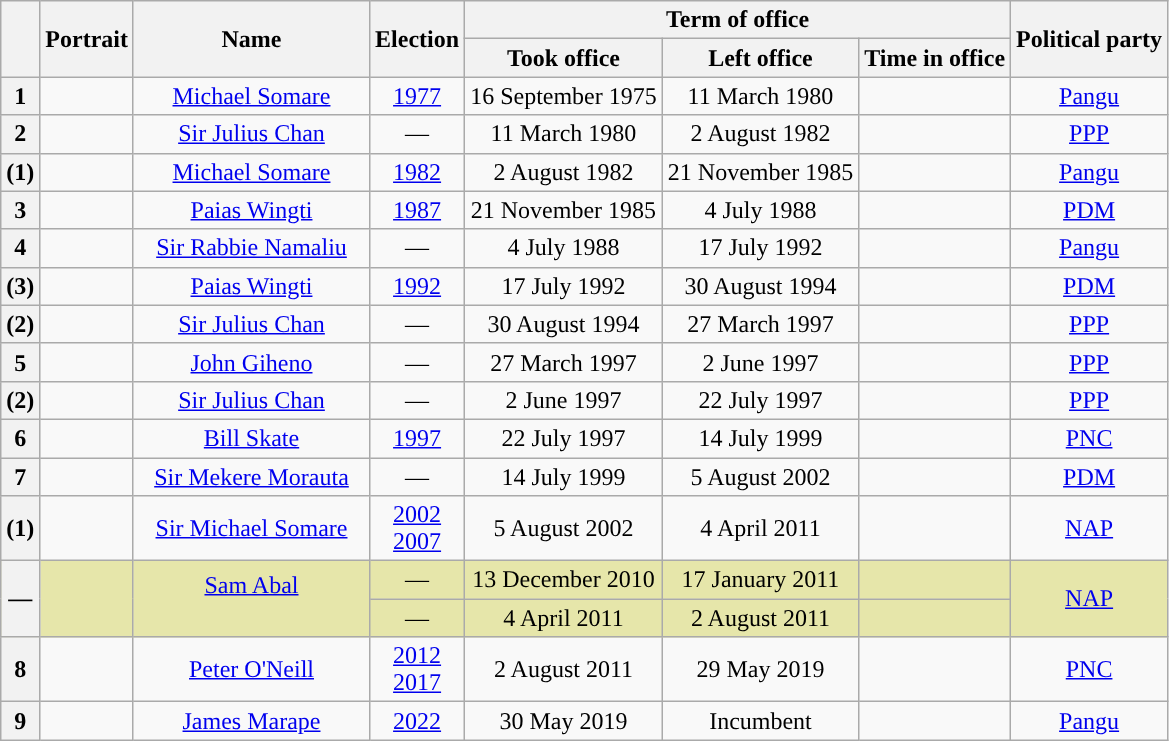<table class="wikitable" style="text-align:center">
<tr>
<th rowspan=2></th>
<th rowspan=2>Portrait</th>
<th rowspan=2 width=150>Name<br></th>
<th rowspan="2">Election</th>
<th colspan="3">Term of office</th>
<th rowspan=2>Political party</th>
</tr>
<tr>
<th>Took office</th>
<th>Left office</th>
<th>Time in office</th>
</tr>
<tr>
<th style="background:">1</th>
<td></td>
<td><a href='#'>Michael Somare</a><br></td>
<td><a href='#'>1977</a></td>
<td>16 September 1975</td>
<td>11 March 1980</td>
<td></td>
<td><a href='#'>Pangu</a></td>
</tr>
<tr>
<th style="background:">2</th>
<td></td>
<td><a href='#'>Sir Julius Chan</a><br></td>
<td>—</td>
<td>11 March 1980</td>
<td>2 August 1982</td>
<td></td>
<td><a href='#'>PPP</a></td>
</tr>
<tr>
<th style="background:">(1)</th>
<td></td>
<td><a href='#'>Michael Somare</a><br></td>
<td><a href='#'>1982</a></td>
<td>2 August 1982</td>
<td>21 November 1985</td>
<td></td>
<td><a href='#'>Pangu</a></td>
</tr>
<tr>
<th style="background:">3</th>
<td></td>
<td><a href='#'>Paias Wingti</a><br></td>
<td><a href='#'>1987</a></td>
<td>21 November 1985</td>
<td>4 July 1988</td>
<td></td>
<td><a href='#'>PDM</a></td>
</tr>
<tr>
<th style="background:">4</th>
<td></td>
<td><a href='#'>Sir Rabbie Namaliu</a><br></td>
<td>—</td>
<td>4 July 1988</td>
<td>17 July 1992</td>
<td></td>
<td><a href='#'>Pangu</a></td>
</tr>
<tr>
<th style="background:">(3)</th>
<td></td>
<td><a href='#'>Paias Wingti</a><br></td>
<td><a href='#'>1992</a></td>
<td>17 July 1992</td>
<td>30 August 1994</td>
<td></td>
<td><a href='#'>PDM</a></td>
</tr>
<tr>
<th style="background:">(2)</th>
<td></td>
<td><a href='#'>Sir Julius Chan</a><br></td>
<td>—</td>
<td>30 August 1994</td>
<td>27 March 1997</td>
<td></td>
<td><a href='#'>PPP</a></td>
</tr>
<tr>
<th style="background:">5</th>
<td></td>
<td><a href='#'>John Giheno</a><br></td>
<td>—</td>
<td>27 March 1997</td>
<td>2 June 1997</td>
<td></td>
<td><a href='#'>PPP</a></td>
</tr>
<tr>
<th style="background:">(2)</th>
<td></td>
<td><a href='#'>Sir Julius Chan</a><br></td>
<td>—</td>
<td>2 June 1997</td>
<td>22 July 1997</td>
<td></td>
<td><a href='#'>PPP</a></td>
</tr>
<tr>
<th style="background:">6</th>
<td></td>
<td><a href='#'>Bill Skate</a><br></td>
<td><a href='#'>1997</a></td>
<td>22 July 1997</td>
<td>14 July 1999</td>
<td></td>
<td><a href='#'>PNC</a></td>
</tr>
<tr>
<th style="background:">7</th>
<td></td>
<td><a href='#'>Sir Mekere Morauta</a><br></td>
<td>—</td>
<td>14 July 1999</td>
<td>5 August 2002</td>
<td></td>
<td><a href='#'>PDM</a></td>
</tr>
<tr>
<th style="background:">(1)</th>
<td></td>
<td><a href='#'>Sir Michael Somare</a><br></td>
<td><a href='#'>2002</a><br><a href='#'>2007</a></td>
<td>5 August 2002</td>
<td>4 April 2011</td>
<td></td>
<td><a href='#'>NAP</a></td>
</tr>
<tr style="background:#e6e6aa;">
<th rowspan=2 style="background:">—</th>
<td rowspan=2></td>
<td rowspan=2><a href='#'>Sam Abal</a><br><br></td>
<td>—</td>
<td>13 December 2010</td>
<td>17 January 2011</td>
<td></td>
<td rowspan=2><a href='#'>NAP</a></td>
</tr>
<tr>
<td style="background:#e6e6aa;">—</td>
<td style="background:#e6e6aa;">4 April 2011</td>
<td style="background:#e6e6aa;">2 August 2011</td>
<td style="background:#e6e6aa;"></td>
</tr>
<tr>
<th style="background:">8</th>
<td></td>
<td><a href='#'>Peter O'Neill</a><br></td>
<td><a href='#'>2012</a><br><a href='#'>2017</a></td>
<td>2 August 2011</td>
<td>29 May 2019</td>
<td></td>
<td><a href='#'>PNC</a></td>
</tr>
<tr>
<th style="background:">9</th>
<td></td>
<td><a href='#'>James Marape</a><br></td>
<td><a href='#'>2022</a></td>
<td>30 May 2019</td>
<td>Incumbent</td>
<td></td>
<td><a href='#'>Pangu</a></td>
</tr>
</table>
